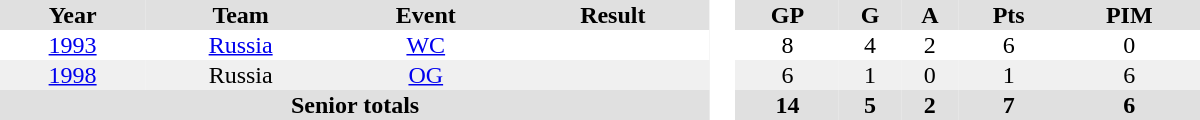<table border="0" cellpadding="1" cellspacing="0" style="text-align:center; width:50em">
<tr ALIGN="center" bgcolor="#e0e0e0">
<th>Year</th>
<th>Team</th>
<th>Event</th>
<th>Result</th>
<th rowspan="99" bgcolor="#ffffff"> </th>
<th>GP</th>
<th>G</th>
<th>A</th>
<th>Pts</th>
<th>PIM</th>
</tr>
<tr>
<td><a href='#'>1993</a></td>
<td><a href='#'>Russia</a></td>
<td><a href='#'>WC</a></td>
<td></td>
<td>8</td>
<td>4</td>
<td>2</td>
<td>6</td>
<td>0</td>
</tr>
<tr bgcolor="#f0f0f0">
<td><a href='#'>1998</a></td>
<td>Russia</td>
<td><a href='#'>OG</a></td>
<td></td>
<td>6</td>
<td>1</td>
<td>0</td>
<td>1</td>
<td>6</td>
</tr>
<tr bgcolor="#e0e0e0">
<th colspan=4>Senior totals</th>
<th>14</th>
<th>5</th>
<th>2</th>
<th>7</th>
<th>6</th>
</tr>
</table>
